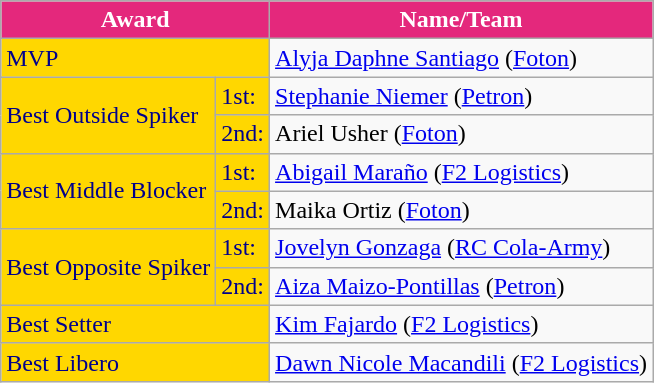<table class="wikitable">
<tr>
<th style="background:#e4287c; color:#fff;" colspan="2">Award</th>
<th style="background:#e4287c; color:#fff;">Name/Team</th>
</tr>
<tr>
<td style="background:gold; color:darkBlue;" colspan="2">MVP</td>
<td> <a href='#'>Alyja Daphne Santiago</a> (<a href='#'>Foton</a>)</td>
</tr>
<tr>
<td style="background:gold; color:darkBlue;" rowspan="2">Best Outside Spiker</td>
<td style="background:gold; color:darkBlue;">1st:</td>
<td> <a href='#'>Stephanie Niemer</a> (<a href='#'>Petron</a>)</td>
</tr>
<tr>
<td style="background:gold; color:darkBlue;">2nd:</td>
<td> Ariel Usher (<a href='#'>Foton</a>)</td>
</tr>
<tr>
<td style="background:gold; color:darkBlue;" rowspan="2">Best Middle Blocker</td>
<td style="background:gold; color:darkBlue;">1st:</td>
<td> <a href='#'>Abigail Maraño</a> (<a href='#'>F2 Logistics</a>)</td>
</tr>
<tr>
<td style="background:gold; color:darkBlue;">2nd:</td>
<td> Maika Ortiz (<a href='#'>Foton</a>)</td>
</tr>
<tr>
<td style="background:gold; color:darkBlue;" rowspan="2">Best Opposite Spiker</td>
<td style="background:gold; color:darkBlue;">1st:</td>
<td> <a href='#'>Jovelyn Gonzaga</a> (<a href='#'>RC Cola-Army</a>)</td>
</tr>
<tr>
<td style="background:gold; color:darkBlue;">2nd:</td>
<td> <a href='#'>Aiza Maizo-Pontillas</a> (<a href='#'>Petron</a>)</td>
</tr>
<tr>
<td style="background:gold; color:darkBlue;" colspan="2">Best Setter</td>
<td> <a href='#'>Kim Fajardo</a> (<a href='#'>F2 Logistics</a>)</td>
</tr>
<tr>
<td style="background:gold; color:darkBlue;" colspan="2">Best Libero</td>
<td> <a href='#'>Dawn Nicole Macandili</a> (<a href='#'>F2 Logistics</a>)</td>
</tr>
</table>
